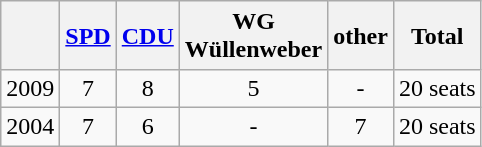<table class="wikitable" style="text-align:center">
<tr style="line-height:1.2">
<th> </th>
<th><a href='#'>SPD</a></th>
<th><a href='#'>CDU</a></th>
<th>WG<br>Wüllenweber</th>
<th>other</th>
<th>Total</th>
</tr>
<tr>
<td>2009</td>
<td>7</td>
<td>8</td>
<td>5</td>
<td>-</td>
<td>20 seats</td>
</tr>
<tr>
<td>2004</td>
<td>7</td>
<td>6</td>
<td>-</td>
<td>7</td>
<td>20 seats</td>
</tr>
</table>
